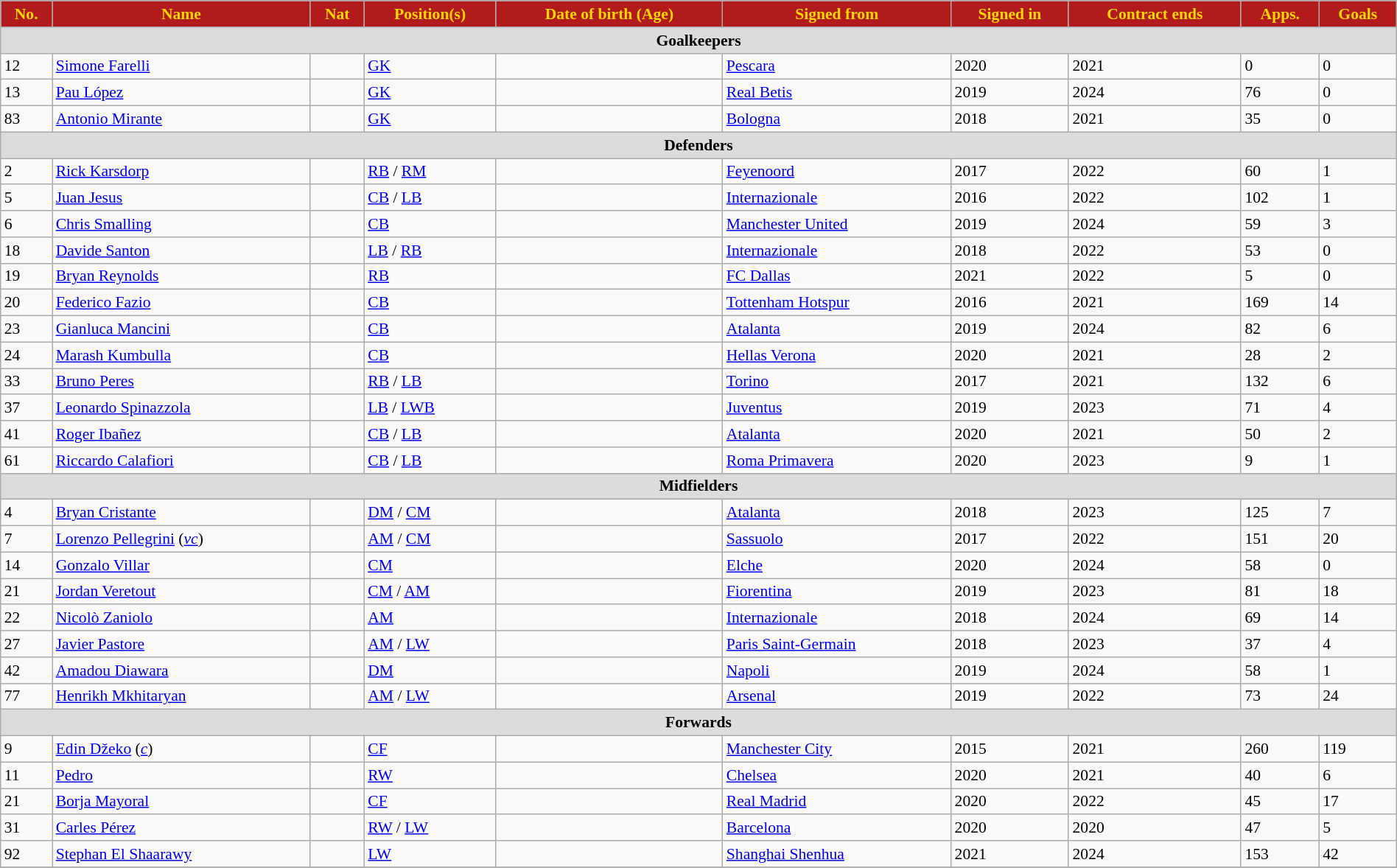<table class="wikitable" style="text-align:left; font-size:90%; width:100%;">
<tr>
<th style="background:#B21B1C; color:#FFD700; text-align:center;">No.</th>
<th style="background:#B21B1C; color:#FFD700; text-align:center;">Name</th>
<th style="background:#B21B1C; color:#FFD700; text-align:center;">Nat</th>
<th style="background:#B21B1C; color:#FFD700; text-align:center;">Position(s)</th>
<th style="background:#B21B1C; color:#FFD700; text-align:center;">Date of birth (Age)</th>
<th style="background:#B21B1C; color:#FFD700; text-align:center;">Signed from</th>
<th style="background:#B21B1C; color:#FFD700; text-align:center;">Signed in</th>
<th style="background:#B21B1C; color:#FFD700; text-align:center;">Contract ends</th>
<th style="background:#B21B1C; color:#FFD700; text-align:center;">Apps.</th>
<th style="background:#B21B1C; color:#FFD700; text-align:center;">Goals</th>
</tr>
<tr>
<th colspan=10 style="background:#DCDCDC; text-align:center;">Goalkeepers</th>
</tr>
<tr>
<td>12</td>
<td><a href='#'>Simone Farelli</a></td>
<td></td>
<td><a href='#'>GK</a></td>
<td></td>
<td> <a href='#'>Pescara</a></td>
<td>2020</td>
<td>2021</td>
<td>0</td>
<td>0</td>
</tr>
<tr>
<td>13</td>
<td><a href='#'>Pau López</a></td>
<td></td>
<td><a href='#'>GK</a></td>
<td></td>
<td> <a href='#'>Real Betis</a></td>
<td>2019</td>
<td>2024</td>
<td>76</td>
<td>0</td>
</tr>
<tr>
<td>83</td>
<td><a href='#'>Antonio Mirante</a></td>
<td></td>
<td><a href='#'>GK</a></td>
<td></td>
<td> <a href='#'>Bologna</a></td>
<td>2018</td>
<td>2021</td>
<td>35</td>
<td>0</td>
</tr>
<tr>
<th colspan=10 style="background:#DCDCDC; text-align:center;">Defenders</th>
</tr>
<tr>
<td>2</td>
<td><a href='#'>Rick Karsdorp</a></td>
<td></td>
<td><a href='#'>RB</a> / <a href='#'>RM</a></td>
<td></td>
<td> <a href='#'>Feyenoord</a></td>
<td>2017</td>
<td>2022</td>
<td>60</td>
<td>1</td>
</tr>
<tr>
<td>5</td>
<td><a href='#'>Juan Jesus</a></td>
<td></td>
<td><a href='#'>CB</a> / <a href='#'>LB</a></td>
<td></td>
<td> <a href='#'>Internazionale</a></td>
<td>2016</td>
<td>2022</td>
<td>102</td>
<td>1</td>
</tr>
<tr>
<td>6</td>
<td><a href='#'>Chris Smalling</a></td>
<td></td>
<td><a href='#'>CB</a></td>
<td></td>
<td> <a href='#'>Manchester United</a></td>
<td>2019</td>
<td>2024</td>
<td>59</td>
<td>3</td>
</tr>
<tr>
<td>18</td>
<td><a href='#'>Davide Santon</a></td>
<td></td>
<td><a href='#'>LB</a> / <a href='#'>RB</a></td>
<td></td>
<td> <a href='#'>Internazionale</a></td>
<td>2018</td>
<td>2022</td>
<td>53</td>
<td>0</td>
</tr>
<tr>
<td>19</td>
<td><a href='#'>Bryan Reynolds</a></td>
<td></td>
<td><a href='#'>RB</a></td>
<td></td>
<td> <a href='#'>FC Dallas</a></td>
<td>2021</td>
<td>2022</td>
<td>5</td>
<td>0</td>
</tr>
<tr>
<td>20</td>
<td><a href='#'>Federico Fazio</a></td>
<td></td>
<td><a href='#'>CB</a></td>
<td></td>
<td> <a href='#'>Tottenham Hotspur</a></td>
<td>2016</td>
<td>2021</td>
<td>169</td>
<td>14</td>
</tr>
<tr>
<td>23</td>
<td><a href='#'>Gianluca Mancini</a></td>
<td></td>
<td><a href='#'>CB</a></td>
<td></td>
<td> <a href='#'>Atalanta</a></td>
<td>2019</td>
<td>2024</td>
<td>82</td>
<td>6</td>
</tr>
<tr>
<td>24</td>
<td><a href='#'>Marash Kumbulla</a></td>
<td></td>
<td><a href='#'>CB</a></td>
<td></td>
<td> <a href='#'>Hellas Verona</a></td>
<td>2020</td>
<td>2021</td>
<td>28</td>
<td>2</td>
</tr>
<tr>
<td>33</td>
<td><a href='#'>Bruno Peres</a></td>
<td></td>
<td><a href='#'>RB</a> / <a href='#'>LB</a></td>
<td></td>
<td> <a href='#'>Torino</a></td>
<td>2017</td>
<td>2021</td>
<td>132</td>
<td>6</td>
</tr>
<tr>
<td>37</td>
<td><a href='#'>Leonardo Spinazzola</a></td>
<td></td>
<td><a href='#'>LB</a> / <a href='#'>LWB</a></td>
<td></td>
<td> <a href='#'>Juventus</a></td>
<td>2019</td>
<td>2023</td>
<td>71</td>
<td>4</td>
</tr>
<tr>
<td>41</td>
<td><a href='#'>Roger Ibañez</a></td>
<td></td>
<td><a href='#'>CB</a> / <a href='#'>LB</a></td>
<td></td>
<td> <a href='#'>Atalanta</a></td>
<td>2020</td>
<td>2021</td>
<td>50</td>
<td>2</td>
</tr>
<tr>
<td>61</td>
<td><a href='#'>Riccardo Calafiori</a></td>
<td></td>
<td><a href='#'>CB</a> / <a href='#'>LB</a></td>
<td></td>
<td> <a href='#'>Roma Primavera</a></td>
<td>2020</td>
<td>2023</td>
<td>9</td>
<td>1</td>
</tr>
<tr>
<th colspan=10 style="background:#DCDCDC; text-align:center;">Midfielders</th>
</tr>
<tr>
<td>4</td>
<td><a href='#'>Bryan Cristante</a></td>
<td></td>
<td><a href='#'>DM</a> / <a href='#'>CM</a></td>
<td></td>
<td> <a href='#'>Atalanta</a></td>
<td>2018</td>
<td>2023</td>
<td>125</td>
<td>7</td>
</tr>
<tr>
<td>7</td>
<td><a href='#'>Lorenzo Pellegrini</a> (<em><a href='#'>vc</a></em>)</td>
<td></td>
<td><a href='#'>AM</a> / <a href='#'>CM</a></td>
<td></td>
<td> <a href='#'>Sassuolo</a></td>
<td>2017</td>
<td>2022</td>
<td>151</td>
<td>20</td>
</tr>
<tr>
<td>14</td>
<td><a href='#'>Gonzalo Villar</a></td>
<td></td>
<td><a href='#'>CM</a></td>
<td></td>
<td> <a href='#'>Elche</a></td>
<td>2020</td>
<td>2024</td>
<td>58</td>
<td>0</td>
</tr>
<tr>
<td>21</td>
<td><a href='#'>Jordan Veretout</a></td>
<td></td>
<td><a href='#'>CM</a> / <a href='#'>AM</a></td>
<td></td>
<td> <a href='#'>Fiorentina</a></td>
<td>2019</td>
<td>2023</td>
<td>81</td>
<td>18</td>
</tr>
<tr>
<td>22</td>
<td><a href='#'>Nicolò Zaniolo</a></td>
<td></td>
<td><a href='#'>AM</a></td>
<td></td>
<td> <a href='#'>Internazionale</a></td>
<td>2018</td>
<td>2024</td>
<td>69</td>
<td>14</td>
</tr>
<tr>
<td>27</td>
<td><a href='#'>Javier Pastore</a></td>
<td></td>
<td><a href='#'>AM</a> / <a href='#'>LW</a></td>
<td></td>
<td> <a href='#'>Paris Saint-Germain</a></td>
<td>2018</td>
<td>2023</td>
<td>37</td>
<td>4</td>
</tr>
<tr>
<td>42</td>
<td><a href='#'>Amadou Diawara</a></td>
<td></td>
<td><a href='#'>DM</a></td>
<td></td>
<td> <a href='#'>Napoli</a></td>
<td>2019</td>
<td>2024</td>
<td>58</td>
<td>1</td>
</tr>
<tr>
<td>77</td>
<td><a href='#'>Henrikh Mkhitaryan</a></td>
<td></td>
<td><a href='#'>AM</a> / <a href='#'>LW</a></td>
<td></td>
<td> <a href='#'>Arsenal</a></td>
<td>2019</td>
<td>2022</td>
<td>73</td>
<td>24</td>
</tr>
<tr>
<th colspan=10 style="background:#DCDCDC; text-align:center;">Forwards</th>
</tr>
<tr>
<td>9</td>
<td><a href='#'>Edin Džeko</a> (<em><a href='#'>c</a></em>)</td>
<td></td>
<td><a href='#'>CF</a></td>
<td></td>
<td> <a href='#'>Manchester City</a></td>
<td>2015</td>
<td>2021</td>
<td>260</td>
<td>119</td>
</tr>
<tr>
<td>11</td>
<td><a href='#'>Pedro</a></td>
<td></td>
<td><a href='#'>RW</a></td>
<td></td>
<td> <a href='#'>Chelsea</a></td>
<td>2020</td>
<td>2021</td>
<td>40</td>
<td>6</td>
</tr>
<tr>
<td>21</td>
<td><a href='#'>Borja Mayoral</a></td>
<td></td>
<td><a href='#'>CF</a></td>
<td></td>
<td> <a href='#'>Real Madrid</a></td>
<td>2020</td>
<td>2022</td>
<td>45</td>
<td>17</td>
</tr>
<tr>
<td>31</td>
<td><a href='#'>Carles Pérez</a></td>
<td></td>
<td><a href='#'>RW</a> / <a href='#'>LW</a></td>
<td></td>
<td> <a href='#'>Barcelona</a></td>
<td>2020</td>
<td>2020</td>
<td>47</td>
<td>5</td>
</tr>
<tr>
<td>92</td>
<td><a href='#'>Stephan El Shaarawy</a></td>
<td></td>
<td><a href='#'>LW</a></td>
<td></td>
<td> <a href='#'>Shanghai Shenhua</a></td>
<td>2021</td>
<td>2024</td>
<td>153</td>
<td>42</td>
</tr>
<tr>
</tr>
</table>
